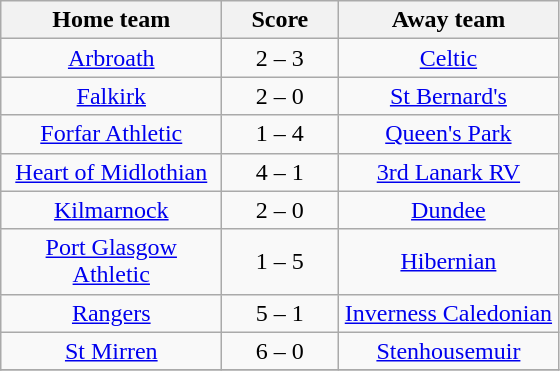<table class="wikitable" style="text-align: center">
<tr>
<th width=140>Home team</th>
<th width=70>Score</th>
<th width=140>Away team</th>
</tr>
<tr>
<td><a href='#'>Arbroath</a></td>
<td>2 – 3</td>
<td><a href='#'>Celtic</a></td>
</tr>
<tr>
<td><a href='#'>Falkirk</a></td>
<td>2 – 0</td>
<td><a href='#'>St Bernard's</a></td>
</tr>
<tr>
<td><a href='#'>Forfar Athletic</a></td>
<td>1 – 4</td>
<td><a href='#'>Queen's Park</a></td>
</tr>
<tr>
<td><a href='#'>Heart of Midlothian</a></td>
<td>4 – 1</td>
<td><a href='#'>3rd Lanark RV</a></td>
</tr>
<tr>
<td><a href='#'>Kilmarnock</a></td>
<td>2 – 0</td>
<td><a href='#'>Dundee</a></td>
</tr>
<tr>
<td><a href='#'>Port Glasgow Athletic</a></td>
<td>1 – 5</td>
<td><a href='#'>Hibernian</a></td>
</tr>
<tr>
<td><a href='#'>Rangers</a></td>
<td>5 – 1</td>
<td><a href='#'>Inverness Caledonian</a></td>
</tr>
<tr>
<td><a href='#'>St Mirren</a></td>
<td>6 – 0</td>
<td><a href='#'>Stenhousemuir</a></td>
</tr>
<tr>
</tr>
</table>
